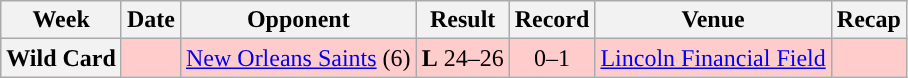<table class="wikitable" style="text-align:center">
<tr>
<th>Week</th>
<th>Date</th>
<th>Opponent</th>
<th>Result</th>
<th>Record</th>
<th>Venue</th>
<th>Recap</th>
</tr>
<tr style="background:#fcc">
<th>Wild Card</th>
<td></td>
<td><a href='#'>New Orleans Saints</a> (6)</td>
<td><strong>L</strong> 24–26</td>
<td>0–1</td>
<td><a href='#'>Lincoln Financial Field</a></td>
<td></td>
</tr>
</table>
